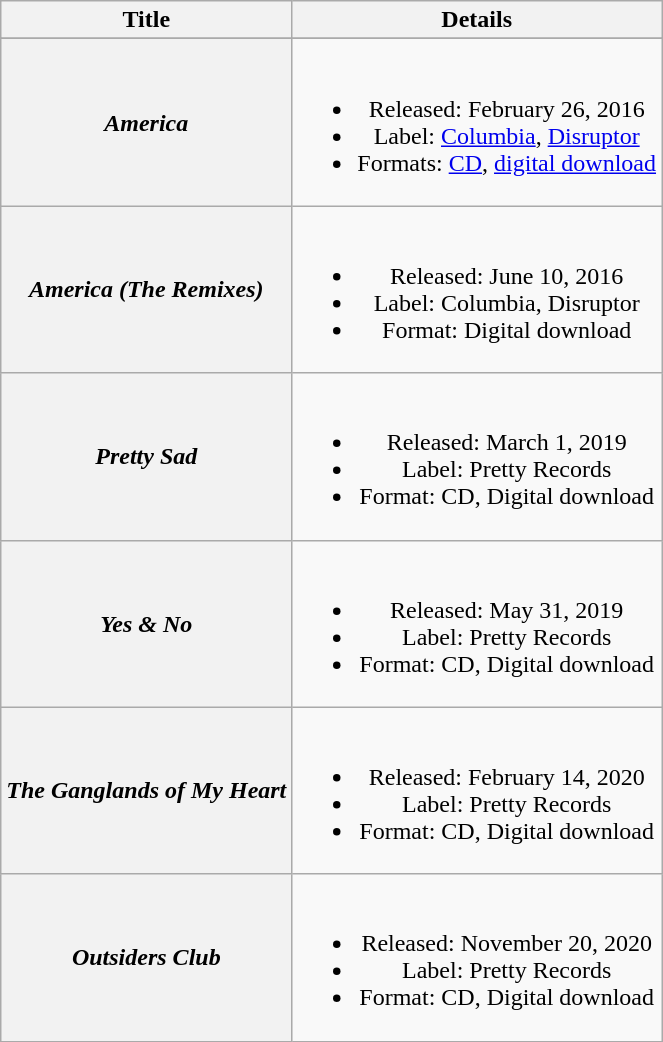<table class="wikitable plainrowheaders" style="text-align:center">
<tr>
<th scope="col">Title</th>
<th scope="col">Details</th>
</tr>
<tr style="font-size:smaller;">
</tr>
<tr>
<th scope="row"><em>America</em></th>
<td><br><ul><li>Released: February 26, 2016</li><li>Label: <a href='#'>Columbia</a>, <a href='#'>Disruptor</a></li><li>Formats: <a href='#'>CD</a>, <a href='#'>digital download</a></li></ul></td>
</tr>
<tr>
<th scope="row"><em>America (The Remixes)</em></th>
<td><br><ul><li>Released: June 10, 2016</li><li>Label: Columbia, Disruptor</li><li>Format: Digital download</li></ul></td>
</tr>
<tr>
<th scope="row"><em>Pretty Sad</em></th>
<td><br><ul><li>Released: March 1, 2019</li><li>Label: Pretty Records</li><li>Format: CD, Digital download</li></ul></td>
</tr>
<tr>
<th scope="row"><em>Yes & No</em></th>
<td><br><ul><li>Released: May 31, 2019</li><li>Label: Pretty Records</li><li>Format: CD, Digital download</li></ul></td>
</tr>
<tr>
<th scope="row"><em>The Ganglands of My Heart</em></th>
<td><br><ul><li>Released: February 14, 2020</li><li>Label: Pretty Records</li><li>Format: CD, Digital download</li></ul></td>
</tr>
<tr>
<th scope="row"><em>Outsiders Club</em></th>
<td><br><ul><li>Released: November 20, 2020</li><li>Label: Pretty Records</li><li>Format: CD, Digital download</li></ul></td>
</tr>
</table>
